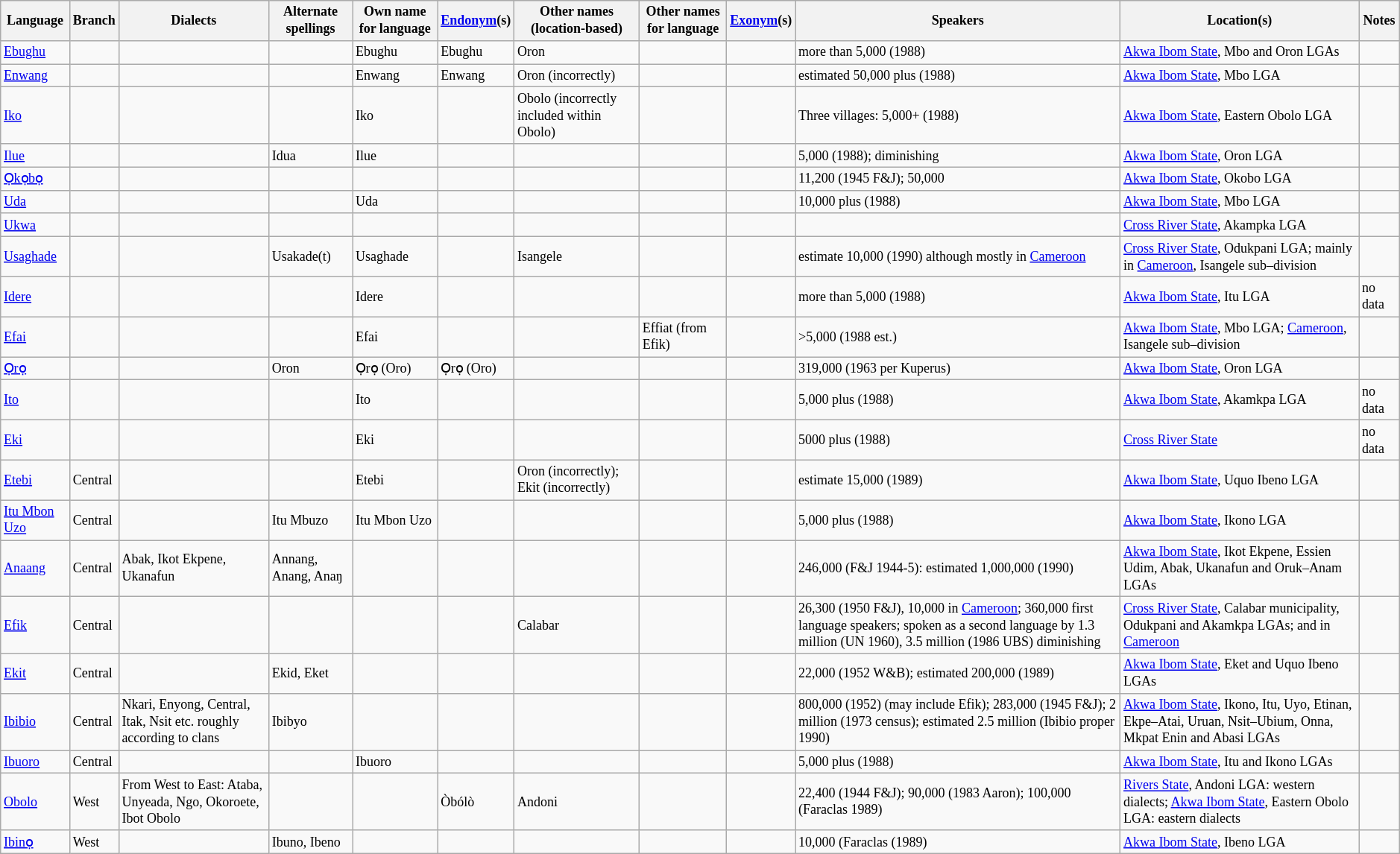<table class="wikitable sortable" | style="font-size: 75%;" |>
<tr>
<th>Language</th>
<th>Branch</th>
<th>Dialects</th>
<th>Alternate spellings</th>
<th>Own name for language</th>
<th><a href='#'>Endonym</a>(s)</th>
<th>Other names (location-based)</th>
<th>Other names for language</th>
<th><a href='#'>Exonym</a>(s)</th>
<th>Speakers</th>
<th>Location(s)</th>
<th>Notes</th>
</tr>
<tr>
<td><a href='#'>Ebughu</a></td>
<td></td>
<td></td>
<td></td>
<td>Ebughu</td>
<td>Ebughu</td>
<td>Oron</td>
<td></td>
<td></td>
<td>more than 5,000 (1988)</td>
<td><a href='#'>Akwa Ibom State</a>, Mbo and Oron LGAs</td>
<td></td>
</tr>
<tr>
<td><a href='#'>Enwang</a></td>
<td></td>
<td></td>
<td></td>
<td>Enwang</td>
<td>Enwang</td>
<td>Oron (incorrectly)</td>
<td></td>
<td></td>
<td>estimated 50,000 plus (1988)</td>
<td><a href='#'>Akwa Ibom State</a>, Mbo LGA</td>
<td></td>
</tr>
<tr>
<td><a href='#'>Iko</a></td>
<td></td>
<td></td>
<td></td>
<td>Iko</td>
<td></td>
<td>Obolo (incorrectly included within Obolo)</td>
<td></td>
<td></td>
<td>Three villages: 5,000+ (1988)</td>
<td><a href='#'>Akwa Ibom State</a>, Eastern Obolo LGA</td>
<td></td>
</tr>
<tr>
<td><a href='#'>Ilue</a></td>
<td></td>
<td></td>
<td>Idua</td>
<td>Ilue</td>
<td></td>
<td></td>
<td></td>
<td></td>
<td>5,000 (1988); diminishing</td>
<td><a href='#'>Akwa Ibom State</a>, Oron LGA</td>
<td></td>
</tr>
<tr>
<td><a href='#'>Ọkọbọ</a></td>
<td></td>
<td></td>
<td></td>
<td></td>
<td></td>
<td></td>
<td></td>
<td></td>
<td>11,200 (1945 F&J); 50,000</td>
<td><a href='#'>Akwa Ibom State</a>, Okobo LGA</td>
<td></td>
</tr>
<tr>
<td><a href='#'>Uda</a></td>
<td></td>
<td></td>
<td></td>
<td>Uda</td>
<td></td>
<td></td>
<td></td>
<td></td>
<td>10,000 plus (1988)</td>
<td><a href='#'>Akwa Ibom State</a>, Mbo LGA</td>
<td></td>
</tr>
<tr>
<td><a href='#'>Ukwa</a></td>
<td></td>
<td></td>
<td></td>
<td></td>
<td></td>
<td></td>
<td></td>
<td></td>
<td></td>
<td><a href='#'>Cross River State</a>, Akampka LGA</td>
<td></td>
</tr>
<tr>
<td><a href='#'>Usaghade</a></td>
<td></td>
<td></td>
<td>Usakade(t)</td>
<td>Usaghade</td>
<td></td>
<td>Isangele</td>
<td></td>
<td></td>
<td>estimate 10,000 (1990) although mostly in <a href='#'>Cameroon</a></td>
<td><a href='#'>Cross River State</a>, Odukpani LGA; mainly in <a href='#'>Cameroon</a>, Isangele sub–division</td>
<td></td>
</tr>
<tr>
<td><a href='#'>Idere</a></td>
<td></td>
<td></td>
<td></td>
<td>Idere</td>
<td></td>
<td></td>
<td></td>
<td></td>
<td>more than 5,000 (1988)</td>
<td><a href='#'>Akwa Ibom State</a>, Itu LGA</td>
<td>no data</td>
</tr>
<tr>
<td><a href='#'>Efai</a></td>
<td></td>
<td></td>
<td></td>
<td>Efai</td>
<td></td>
<td></td>
<td>Effiat (from Efik)</td>
<td></td>
<td>>5,000 (1988 est.)</td>
<td><a href='#'>Akwa Ibom State</a>, Mbo LGA; <a href='#'>Cameroon</a>, Isangele sub–division</td>
<td></td>
</tr>
<tr>
<td><a href='#'>Ọrọ</a></td>
<td></td>
<td></td>
<td>Oron</td>
<td>Ọrọ (Oro)</td>
<td>Ọrọ (Oro)</td>
<td></td>
<td></td>
<td></td>
<td>319,000 (1963 per Kuperus)</td>
<td><a href='#'>Akwa Ibom State</a>, Oron LGA</td>
<td></td>
</tr>
<tr>
<td><a href='#'>Ito</a></td>
<td></td>
<td></td>
<td></td>
<td>Ito</td>
<td></td>
<td></td>
<td></td>
<td></td>
<td>5,000 plus (1988)</td>
<td><a href='#'>Akwa Ibom State</a>, Akamkpa LGA</td>
<td>no data</td>
</tr>
<tr>
<td><a href='#'>Eki</a></td>
<td></td>
<td></td>
<td></td>
<td>Eki</td>
<td></td>
<td></td>
<td></td>
<td></td>
<td>5000 plus (1988)</td>
<td><a href='#'>Cross River State</a></td>
<td>no data</td>
</tr>
<tr>
<td><a href='#'>Etebi</a></td>
<td>Central</td>
<td></td>
<td></td>
<td>Etebi</td>
<td></td>
<td>Oron (incorrectly); Ekit (incorrectly)</td>
<td></td>
<td></td>
<td>estimate 15,000 (1989)</td>
<td><a href='#'>Akwa Ibom State</a>, Uquo Ibeno LGA</td>
<td></td>
</tr>
<tr>
<td><a href='#'>Itu Mbon Uzo</a></td>
<td>Central</td>
<td></td>
<td>Itu Mbuzo</td>
<td>Itu Mbon Uzo</td>
<td></td>
<td></td>
<td></td>
<td></td>
<td>5,000 plus (1988)</td>
<td><a href='#'>Akwa Ibom State</a>, Ikono LGA</td>
<td></td>
</tr>
<tr>
<td><a href='#'>Anaang</a></td>
<td>Central</td>
<td>Abak, Ikot Ekpene, Ukanafun</td>
<td>Annang, Anang, Anaŋ</td>
<td></td>
<td></td>
<td></td>
<td></td>
<td></td>
<td>246,000 (F&J 1944-5): estimated 1,000,000 (1990)</td>
<td><a href='#'>Akwa Ibom State</a>, Ikot Ekpene, Essien Udim, Abak, Ukanafun and Oruk–Anam LGAs</td>
<td></td>
</tr>
<tr>
<td><a href='#'>Efik</a></td>
<td>Central</td>
<td></td>
<td></td>
<td></td>
<td></td>
<td>Calabar</td>
<td></td>
<td></td>
<td>26,300 (1950 F&J), 10,000 in <a href='#'>Cameroon</a>; 360,000 first language speakers; spoken as a second language by 1.3 million (UN 1960), 3.5 million (1986 UBS) diminishing</td>
<td><a href='#'>Cross River State</a>, Calabar municipality, Odukpani and Akamkpa LGAs; and in <a href='#'>Cameroon</a></td>
<td></td>
</tr>
<tr>
<td><a href='#'>Ekit</a></td>
<td>Central</td>
<td></td>
<td>Ekid, Eket</td>
<td></td>
<td></td>
<td></td>
<td></td>
<td></td>
<td>22,000 (1952 W&B); estimated 200,000 (1989)</td>
<td><a href='#'>Akwa Ibom State</a>, Eket and Uquo Ibeno LGAs</td>
<td></td>
</tr>
<tr>
<td><a href='#'>Ibibio</a></td>
<td>Central</td>
<td>Nkari, Enyong, Central, Itak, Nsit etc. roughly according to clans</td>
<td>Ibibyo</td>
<td></td>
<td></td>
<td></td>
<td></td>
<td></td>
<td>800,000 (1952) (may include Efik); 283,000 (1945 F&J); 2 million (1973 census); estimated 2.5 million (Ibibio proper 1990)</td>
<td><a href='#'>Akwa Ibom State</a>, Ikono, Itu, Uyo, Etinan, Ekpe–Atai, Uruan, Nsit–Ubium, Onna, Mkpat Enin and Abasi LGAs</td>
<td></td>
</tr>
<tr>
<td><a href='#'>Ibuoro</a></td>
<td>Central</td>
<td></td>
<td></td>
<td>Ibuoro</td>
<td></td>
<td></td>
<td></td>
<td></td>
<td>5,000 plus (1988)</td>
<td><a href='#'>Akwa Ibom State</a>, Itu and Ikono LGAs</td>
<td></td>
</tr>
<tr>
<td><a href='#'>Obolo</a></td>
<td>West</td>
<td>From West to East: Ataba, Unyeada, Ngo, Okoroete, Ibot Obolo</td>
<td></td>
<td></td>
<td>Òbólò</td>
<td>Andoni</td>
<td></td>
<td></td>
<td>22,400 (1944 F&J); 90,000 (1983 Aaron); 100,000 (Faraclas 1989)</td>
<td><a href='#'>Rivers State</a>, Andoni LGA: western dialects; <a href='#'>Akwa Ibom State</a>, Eastern Obolo LGA: eastern dialects</td>
<td></td>
</tr>
<tr>
<td><a href='#'>Ibinọ</a></td>
<td>West</td>
<td></td>
<td>Ibuno, Ibeno</td>
<td></td>
<td></td>
<td></td>
<td></td>
<td></td>
<td>10,000 (Faraclas (1989)</td>
<td><a href='#'>Akwa Ibom State</a>, Ibeno LGA</td>
<td></td>
</tr>
</table>
